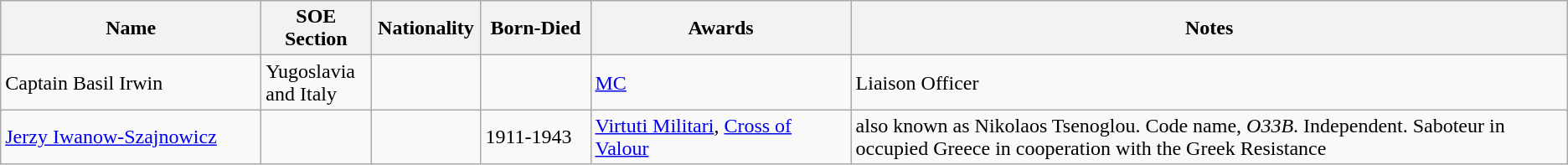<table class="wikitable">
<tr>
<th width="200">Name</th>
<th width="80">SOE Section</th>
<th width="80">Nationality</th>
<th width="80">Born-Died</th>
<th width="200">Awards</th>
<th>Notes</th>
</tr>
<tr>
<td>Captain Basil Irwin</td>
<td>Yugoslavia and Italy</td>
<td></td>
<td></td>
<td><a href='#'>MC</a></td>
<td>Liaison Officer</td>
</tr>
<tr>
<td><a href='#'>Jerzy Iwanow-Szajnowicz</a></td>
<td></td>
<td></td>
<td>1911-1943</td>
<td><a href='#'>Virtuti Militari</a>, <a href='#'>Cross of Valour</a></td>
<td>also known as Nikolaos Tsenoglou. Code name, <em>O33B</em>. Independent. Saboteur in occupied Greece in cooperation with the Greek Resistance</td>
</tr>
</table>
